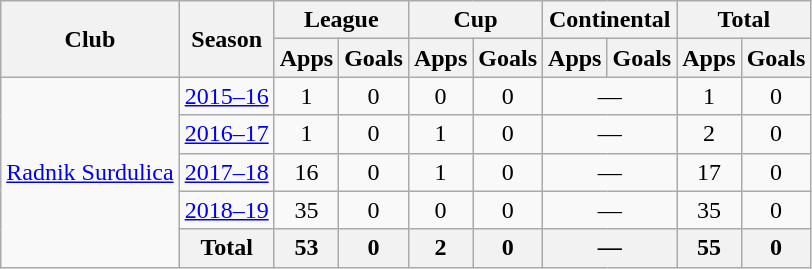<table class="wikitable" style="text-align:center">
<tr>
<th rowspan="2">Club</th>
<th rowspan="2">Season</th>
<th colspan="2">League</th>
<th colspan="2">Cup</th>
<th colspan="2">Continental</th>
<th colspan="2">Total</th>
</tr>
<tr>
<th>Apps</th>
<th>Goals</th>
<th>Apps</th>
<th>Goals</th>
<th>Apps</th>
<th>Goals</th>
<th>Apps</th>
<th>Goals</th>
</tr>
<tr>
<td rowspan="5"><a href='#'>Radnik Surdulica</a></td>
<td><a href='#'>2015–16</a></td>
<td>1</td>
<td>0</td>
<td>0</td>
<td>0</td>
<td colspan="2">—</td>
<td>1</td>
<td>0</td>
</tr>
<tr>
<td><a href='#'>2016–17</a></td>
<td>1</td>
<td>0</td>
<td>1</td>
<td>0</td>
<td colspan="2">—</td>
<td>2</td>
<td>0</td>
</tr>
<tr>
<td><a href='#'>2017–18</a></td>
<td>16</td>
<td>0</td>
<td>1</td>
<td>0</td>
<td colspan="2">—</td>
<td>17</td>
<td>0</td>
</tr>
<tr>
<td><a href='#'>2018–19</a></td>
<td>35</td>
<td>0</td>
<td>0</td>
<td>0</td>
<td colspan="2">—</td>
<td>35</td>
<td>0</td>
</tr>
<tr>
<th>Total</th>
<th>53</th>
<th>0</th>
<th>2</th>
<th>0</th>
<th colspan="2">—</th>
<th>55</th>
<th>0</th>
</tr>
</table>
